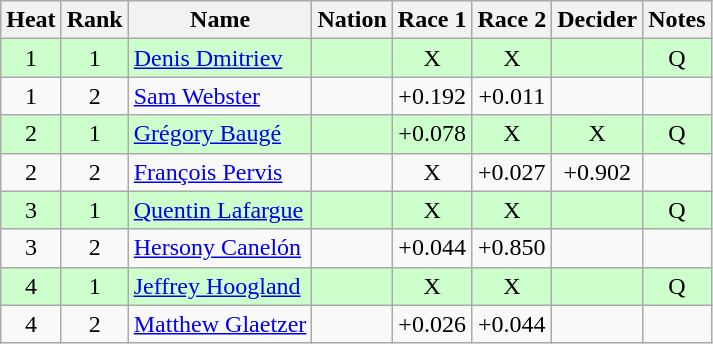<table class="wikitable sortable" style="text-align:center">
<tr>
<th>Heat</th>
<th>Rank</th>
<th>Name</th>
<th>Nation</th>
<th>Race 1</th>
<th>Race 2</th>
<th>Decider</th>
<th>Notes</th>
</tr>
<tr bgcolor=ccffcc>
<td>1</td>
<td>1</td>
<td align=left><a href='#'>Denis Dmitriev</a></td>
<td align=left></td>
<td>X</td>
<td>X</td>
<td></td>
<td>Q</td>
</tr>
<tr>
<td>1</td>
<td>2</td>
<td align=left><a href='#'>Sam Webster</a></td>
<td align=left></td>
<td>+0.192</td>
<td>+0.011</td>
<td></td>
<td></td>
</tr>
<tr bgcolor=ccffcc>
<td>2</td>
<td>1</td>
<td align=left><a href='#'>Grégory Baugé</a></td>
<td align=left></td>
<td>+0.078</td>
<td>X</td>
<td>X</td>
<td>Q</td>
</tr>
<tr>
<td>2</td>
<td>2</td>
<td align=left><a href='#'>François Pervis</a></td>
<td align=left></td>
<td>X</td>
<td>+0.027</td>
<td>+0.902</td>
<td></td>
</tr>
<tr bgcolor=ccffcc>
<td>3</td>
<td>1</td>
<td align=left><a href='#'>Quentin Lafargue</a></td>
<td align=left></td>
<td>X</td>
<td>X</td>
<td></td>
<td>Q</td>
</tr>
<tr>
<td>3</td>
<td>2</td>
<td align=left><a href='#'>Hersony Canelón</a></td>
<td align=left></td>
<td>+0.044</td>
<td>+0.850</td>
<td></td>
<td></td>
</tr>
<tr bgcolor=ccffcc>
<td>4</td>
<td>1</td>
<td align=left><a href='#'>Jeffrey Hoogland</a></td>
<td align=left></td>
<td>X</td>
<td>X</td>
<td></td>
<td>Q</td>
</tr>
<tr>
<td>4</td>
<td>2</td>
<td align=left><a href='#'>Matthew Glaetzer</a></td>
<td align=left></td>
<td>+0.026</td>
<td>+0.044</td>
<td></td>
<td></td>
</tr>
</table>
